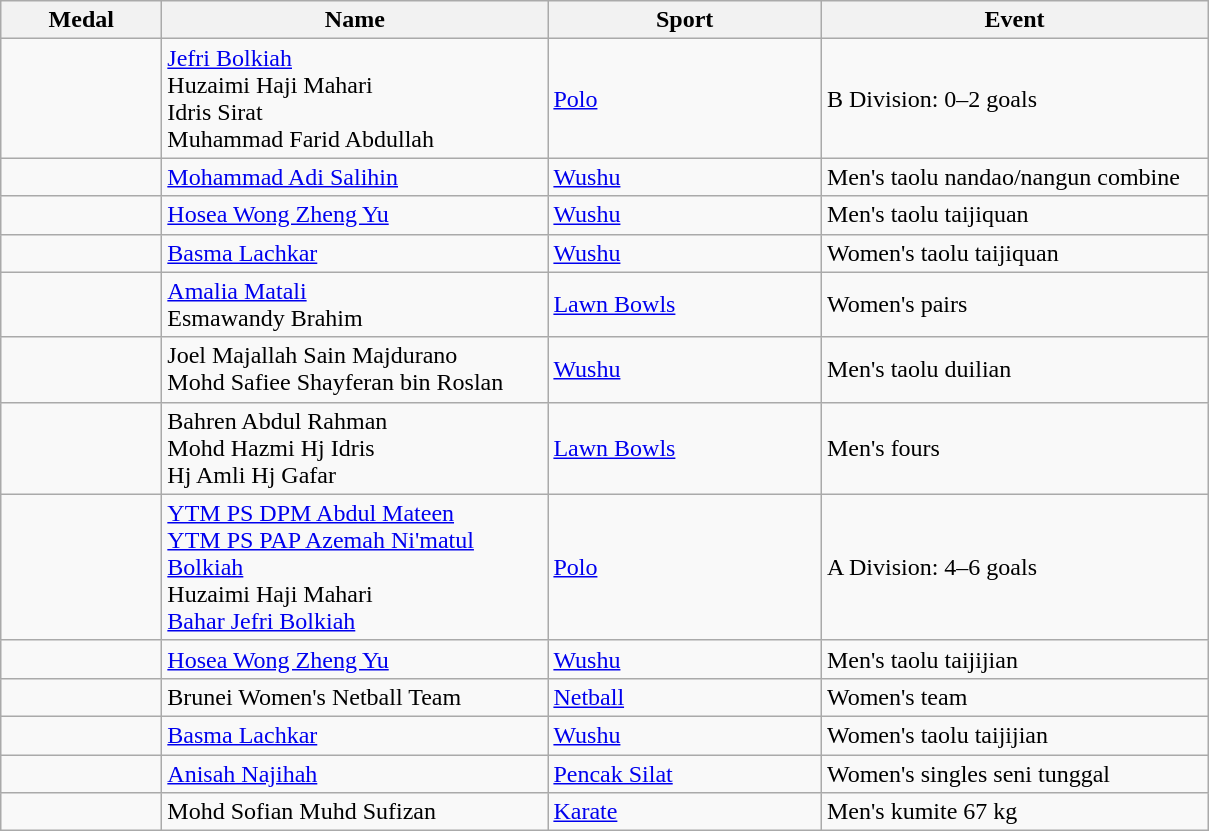<table class="wikitable" style="font-size:100%">
<tr>
<th width="100">Medal</th>
<th width="250">Name</th>
<th width="175">Sport</th>
<th width="250">Event</th>
</tr>
<tr>
<td></td>
<td><a href='#'>Jefri Bolkiah</a> <br> Huzaimi Haji Mahari <br> Idris Sirat <br> Muhammad Farid Abdullah</td>
<td><a href='#'>Polo</a></td>
<td>B Division: 0–2 goals</td>
</tr>
<tr>
<td></td>
<td><a href='#'>Mohammad Adi Salihin</a></td>
<td><a href='#'>Wushu</a></td>
<td>Men's taolu nandao/nangun combine</td>
</tr>
<tr>
<td></td>
<td><a href='#'>Hosea Wong Zheng Yu</a></td>
<td><a href='#'>Wushu</a></td>
<td>Men's taolu taijiquan</td>
</tr>
<tr>
<td></td>
<td><a href='#'>Basma Lachkar</a></td>
<td><a href='#'>Wushu</a></td>
<td>Women's taolu taijiquan</td>
</tr>
<tr>
<td></td>
<td><a href='#'>Amalia Matali</a> <br>  Esmawandy Brahim</td>
<td><a href='#'>Lawn Bowls</a></td>
<td>Women's pairs</td>
</tr>
<tr>
<td></td>
<td>Joel Majallah Sain Majdurano <br> Mohd Safiee Shayferan bin Roslan</td>
<td><a href='#'>Wushu</a></td>
<td>Men's taolu duilian</td>
</tr>
<tr>
<td></td>
<td>Bahren Abdul Rahman <br>  Mohd Hazmi Hj Idris <br> Hj Amli Hj Gafar</td>
<td><a href='#'>Lawn Bowls</a></td>
<td>Men's fours</td>
</tr>
<tr>
<td></td>
<td><a href='#'>YTM PS DPM Abdul Mateen</a> <br> <a href='#'>YTM PS PAP Azemah Ni'matul Bolkiah</a> <br> Huzaimi Haji Mahari <br> <a href='#'>Bahar Jefri Bolkiah</a></td>
<td><a href='#'>Polo</a></td>
<td>A Division: 4–6 goals</td>
</tr>
<tr>
<td></td>
<td><a href='#'>Hosea Wong Zheng Yu</a></td>
<td><a href='#'>Wushu</a></td>
<td>Men's taolu taijijian</td>
</tr>
<tr>
<td></td>
<td>Brunei Women's Netball Team</td>
<td><a href='#'>Netball</a></td>
<td>Women's team</td>
</tr>
<tr>
<td></td>
<td><a href='#'>Basma Lachkar</a></td>
<td><a href='#'>Wushu</a></td>
<td>Women's taolu taijijian</td>
</tr>
<tr>
<td></td>
<td><a href='#'>Anisah Najihah</a></td>
<td><a href='#'>Pencak Silat</a></td>
<td>Women's singles seni tunggal</td>
</tr>
<tr>
<td></td>
<td>Mohd Sofian Muhd Sufizan</td>
<td><a href='#'>Karate</a></td>
<td>Men's kumite 67 kg</td>
</tr>
</table>
